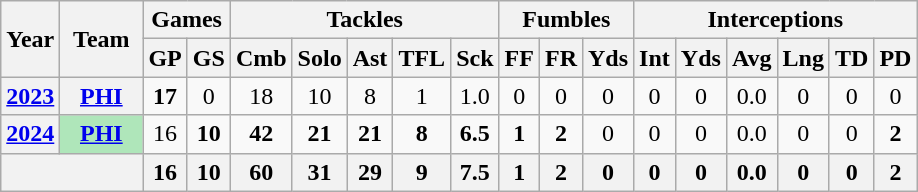<table class="wikitable" style="text-align:center;">
<tr>
<th rowspan="2">Year</th>
<th rowspan="2">Team</th>
<th colspan="2">Games</th>
<th colspan="5">Tackles</th>
<th colspan="3">Fumbles</th>
<th colspan="6">Interceptions</th>
</tr>
<tr>
<th>GP</th>
<th>GS</th>
<th>Cmb</th>
<th>Solo</th>
<th>Ast</th>
<th>TFL</th>
<th>Sck</th>
<th>FF</th>
<th>FR</th>
<th>Yds</th>
<th>Int</th>
<th>Yds</th>
<th>Avg</th>
<th>Lng</th>
<th>TD</th>
<th>PD</th>
</tr>
<tr>
<th><a href='#'>2023</a></th>
<th><a href='#'>PHI</a></th>
<td><strong>17</strong></td>
<td>0</td>
<td>18</td>
<td>10</td>
<td>8</td>
<td>1</td>
<td>1.0</td>
<td>0</td>
<td>0</td>
<td>0</td>
<td>0</td>
<td>0</td>
<td>0.0</td>
<td>0</td>
<td>0</td>
<td>0</td>
</tr>
<tr>
<th><a href='#'>2024</a></th>
<th style="background:#afe6ba; width:3em;"><a href='#'>PHI</a></th>
<td>16</td>
<td><strong>10</strong></td>
<td><strong>42</strong></td>
<td><strong>21</strong></td>
<td><strong>21</strong></td>
<td><strong>8</strong></td>
<td><strong>6.5</strong></td>
<td><strong>1</strong></td>
<td><strong>2</strong></td>
<td>0</td>
<td>0</td>
<td>0</td>
<td>0.0</td>
<td>0</td>
<td>0</td>
<td><strong>2</strong></td>
</tr>
<tr>
<th colspan="2"></th>
<th>16</th>
<th>10</th>
<th>60</th>
<th>31</th>
<th>29</th>
<th>9</th>
<th>7.5</th>
<th>1</th>
<th>2</th>
<th>0</th>
<th>0</th>
<th>0</th>
<th>0.0</th>
<th>0</th>
<th>0</th>
<th>2</th>
</tr>
</table>
